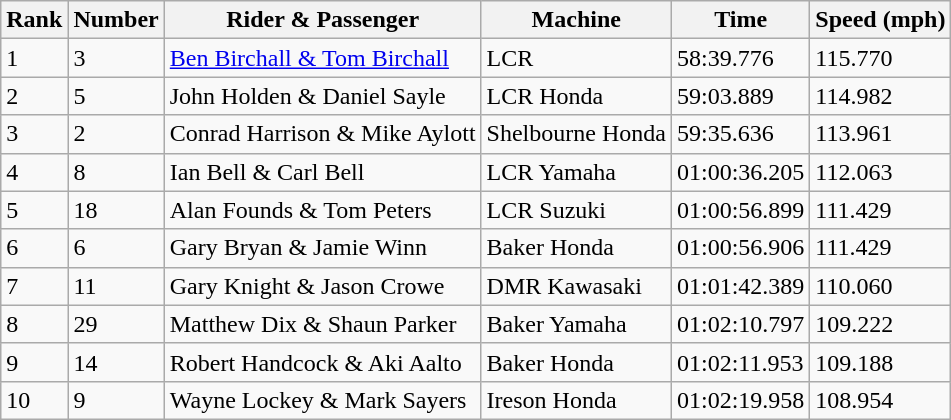<table class="wikitable">
<tr>
<th>Rank</th>
<th>Number</th>
<th>Rider & Passenger</th>
<th>Machine</th>
<th>Time</th>
<th>Speed (mph)</th>
</tr>
<tr>
<td>1</td>
<td>3</td>
<td><a href='#'>Ben Birchall & Tom Birchall</a></td>
<td>LCR</td>
<td>58:39.776</td>
<td>115.770</td>
</tr>
<tr>
<td>2</td>
<td>5</td>
<td>John Holden & Daniel Sayle</td>
<td>LCR Honda</td>
<td>59:03.889</td>
<td>114.982</td>
</tr>
<tr>
<td>3</td>
<td>2</td>
<td>Conrad Harrison & Mike Aylott</td>
<td>Shelbourne Honda</td>
<td>59:35.636</td>
<td>113.961</td>
</tr>
<tr>
<td>4</td>
<td>8</td>
<td>Ian Bell & Carl Bell</td>
<td>LCR Yamaha</td>
<td>01:00:36.205</td>
<td>112.063</td>
</tr>
<tr>
<td>5</td>
<td>18</td>
<td>Alan Founds & Tom Peters</td>
<td>LCR Suzuki</td>
<td>01:00:56.899</td>
<td>111.429</td>
</tr>
<tr>
<td>6</td>
<td>6</td>
<td>Gary Bryan & Jamie Winn</td>
<td>Baker Honda</td>
<td>01:00:56.906</td>
<td>111.429</td>
</tr>
<tr>
<td>7</td>
<td>11</td>
<td>Gary Knight & Jason Crowe</td>
<td>DMR Kawasaki</td>
<td>01:01:42.389</td>
<td>110.060</td>
</tr>
<tr>
<td>8</td>
<td>29</td>
<td>Matthew Dix & Shaun Parker</td>
<td>Baker Yamaha</td>
<td>01:02:10.797</td>
<td>109.222</td>
</tr>
<tr>
<td>9</td>
<td>14</td>
<td>Robert Handcock & Aki Aalto</td>
<td>Baker Honda</td>
<td>01:02:11.953</td>
<td>109.188</td>
</tr>
<tr>
<td>10</td>
<td>9</td>
<td>Wayne Lockey & Mark Sayers</td>
<td>Ireson Honda</td>
<td>01:02:19.958</td>
<td>108.954</td>
</tr>
</table>
